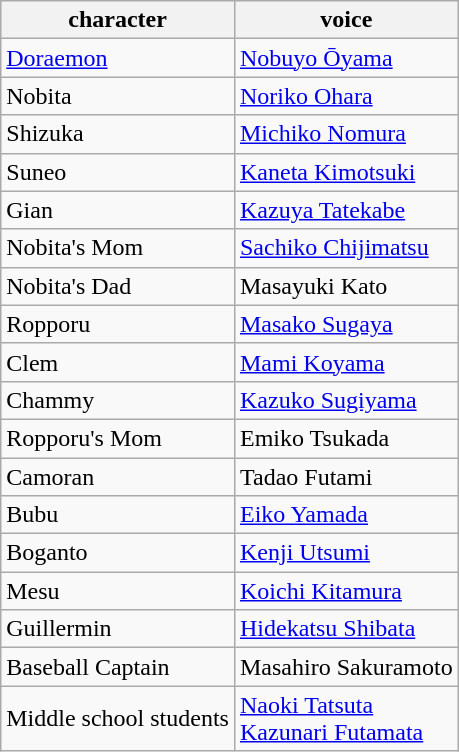<table class="wikitable">
<tr>
<th>character</th>
<th>voice</th>
</tr>
<tr>
<td><a href='#'>Doraemon</a></td>
<td><a href='#'>Nobuyo Ōyama</a></td>
</tr>
<tr>
<td>Nobita</td>
<td><a href='#'>Noriko Ohara</a></td>
</tr>
<tr>
<td>Shizuka</td>
<td><a href='#'>Michiko Nomura</a></td>
</tr>
<tr>
<td>Suneo</td>
<td><a href='#'>Kaneta Kimotsuki</a></td>
</tr>
<tr>
<td>Gian</td>
<td><a href='#'>Kazuya Tatekabe</a></td>
</tr>
<tr>
<td>Nobita's Mom</td>
<td><a href='#'>Sachiko Chijimatsu</a></td>
</tr>
<tr>
<td>Nobita's Dad</td>
<td>Masayuki Kato</td>
</tr>
<tr>
<td>Ropporu</td>
<td><a href='#'>Masako Sugaya</a></td>
</tr>
<tr>
<td>Clem</td>
<td><a href='#'>Mami Koyama</a></td>
</tr>
<tr>
<td>Chammy</td>
<td><a href='#'>Kazuko Sugiyama</a></td>
</tr>
<tr>
<td>Ropporu's Mom</td>
<td>Emiko Tsukada</td>
</tr>
<tr>
<td>Camoran</td>
<td>Tadao Futami</td>
</tr>
<tr>
<td>Bubu</td>
<td><a href='#'>Eiko Yamada</a></td>
</tr>
<tr>
<td>Boganto</td>
<td><a href='#'>Kenji Utsumi</a></td>
</tr>
<tr>
<td>Mesu</td>
<td><a href='#'>Koichi Kitamura</a></td>
</tr>
<tr>
<td>Guillermin</td>
<td><a href='#'>Hidekatsu Shibata</a></td>
</tr>
<tr>
<td>Baseball Captain</td>
<td>Masahiro Sakuramoto</td>
</tr>
<tr>
<td>Middle school students</td>
<td><a href='#'>Naoki Tatsuta</a><br><a href='#'>Kazunari Futamata</a></td>
</tr>
</table>
